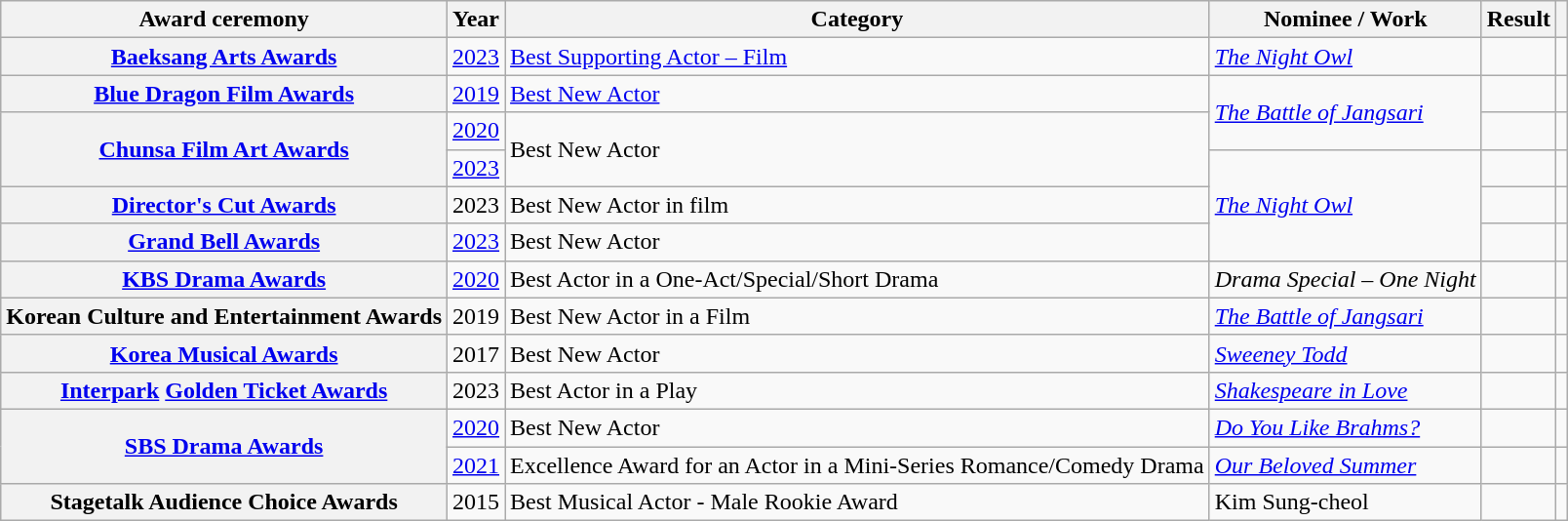<table class="wikitable plainrowheaders sortable">
<tr>
<th scope="col">Award ceremony</th>
<th scope="col">Year</th>
<th scope="col">Category</th>
<th scope="col">Nominee / Work</th>
<th scope="col">Result</th>
<th scope="col" class="unsortable"></th>
</tr>
<tr>
<th scope="row"><a href='#'>Baeksang Arts Awards</a></th>
<td style="text-align:center"><a href='#'>2023</a></td>
<td><a href='#'>Best Supporting Actor – Film</a></td>
<td><em><a href='#'>The Night Owl</a></em></td>
<td></td>
<td style="text-align:center"></td>
</tr>
<tr>
<th scope="row"><a href='#'>Blue Dragon Film Awards</a></th>
<td style="text-align:center"><a href='#'>2019</a></td>
<td><a href='#'>Best New Actor</a></td>
<td rowspan="2"><em><a href='#'>The Battle of Jangsari</a></em></td>
<td></td>
<td style="text-align:center"></td>
</tr>
<tr>
<th scope="row" rowspan="2"><a href='#'>Chunsa Film Art Awards</a></th>
<td style="text-align:center"><a href='#'>2020</a></td>
<td rowspan="2">Best New Actor</td>
<td></td>
<td style="text-align:center"></td>
</tr>
<tr>
<td style="text-align:center"><a href='#'>2023</a></td>
<td rowspan="3"><em><a href='#'>The Night Owl</a></em></td>
<td></td>
<td style="text-align:center"></td>
</tr>
<tr>
<th scope="row"><a href='#'>Director's Cut Awards</a></th>
<td style="text-align:center">2023</td>
<td>Best New Actor in film</td>
<td></td>
<td style="text-align:center"></td>
</tr>
<tr>
<th scope="row" rowspan="1"><a href='#'>Grand Bell Awards</a></th>
<td rowspan="1" style="text-align:center"><a href='#'>2023</a></td>
<td>Best New Actor</td>
<td></td>
<td style="text-align:center"></td>
</tr>
<tr>
<th scope="row"><a href='#'>KBS Drama Awards</a></th>
<td style="text-align:center"><a href='#'>2020</a></td>
<td>Best Actor in a One-Act/Special/Short Drama</td>
<td><em> Drama Special – One Night</em></td>
<td></td>
<td style="text-align:center"></td>
</tr>
<tr>
<th scope="row">Korean Culture and Entertainment Awards</th>
<td style="text-align:center">2019</td>
<td>Best New Actor in a Film</td>
<td><em><a href='#'>The Battle of Jangsari</a></em></td>
<td></td>
<td style="text-align:center"></td>
</tr>
<tr>
<th scope="row"><a href='#'>Korea Musical Awards</a></th>
<td style="text-align:center">2017</td>
<td>Best New Actor</td>
<td><em><a href='#'>Sweeney Todd</a></em></td>
<td></td>
<td style="text-align:center"></td>
</tr>
<tr>
<th scope="row"><a href='#'>Interpark</a> <a href='#'>Golden Ticket Awards</a></th>
<td style="text-align:center">2023</td>
<td>Best Actor in a Play</td>
<td><a href='#'><em>Shakespeare in Love</em></a></td>
<td></td>
<td style="text-align:center"></td>
</tr>
<tr>
<th scope="row" rowspan="2"><a href='#'>SBS Drama Awards</a></th>
<td style="text-align:center"><a href='#'>2020</a></td>
<td>Best New Actor</td>
<td><em><a href='#'>Do You Like Brahms?</a></em></td>
<td></td>
<td style="text-align:center"></td>
</tr>
<tr>
<td style="text-align:center"><a href='#'>2021</a></td>
<td>Excellence Award for an Actor in a Mini-Series Romance/Comedy Drama</td>
<td><em><a href='#'>Our Beloved Summer</a></em></td>
<td></td>
<td style="text-align:center"></td>
</tr>
<tr>
<th scope="row">Stagetalk Audience Choice Awards</th>
<td style="text-align:center">2015</td>
<td>Best Musical Actor - Male Rookie Award</td>
<td>Kim Sung-cheol</td>
<td></td>
<td style="text-align:center"></td>
</tr>
</table>
